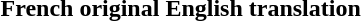<table>
<tr>
<th>French original</th>
<th>English translation</th>
</tr>
<tr style="white-space:nowrap;text-align:center;vertical-align:top;">
<td></td>
<td></td>
</tr>
</table>
